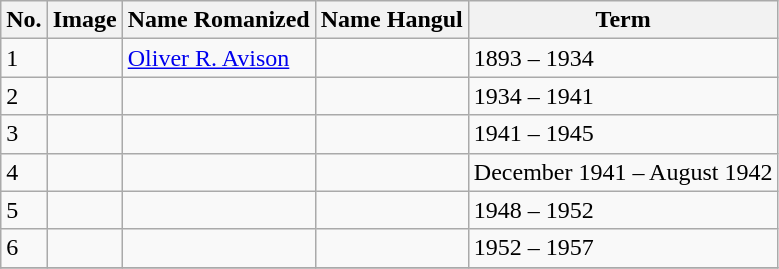<table class="wikitable sortable">
<tr>
<th>No.</th>
<th>Image</th>
<th>Name Romanized</th>
<th>Name Hangul</th>
<th>Term</th>
</tr>
<tr>
<td>1</td>
<td></td>
<td><a href='#'>Oliver R. Avison</a></td>
<td></td>
<td>1893 – 1934</td>
</tr>
<tr>
<td>2</td>
<td></td>
<td></td>
<td></td>
<td>1934 – 1941</td>
</tr>
<tr>
<td>3</td>
<td></td>
<td></td>
<td></td>
<td>1941 – 1945</td>
</tr>
<tr>
<td>4</td>
<td></td>
<td></td>
<td></td>
<td>December 1941 – August 1942</td>
</tr>
<tr>
<td>5</td>
<td></td>
<td></td>
<td></td>
<td>1948 – 1952</td>
</tr>
<tr>
<td>6</td>
<td></td>
<td></td>
<td></td>
<td>1952 – 1957</td>
</tr>
<tr>
</tr>
</table>
